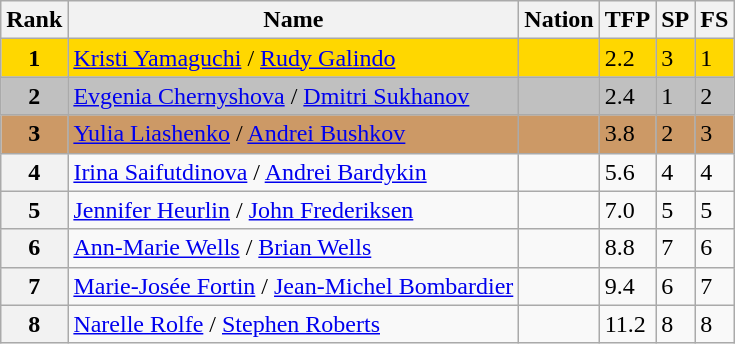<table class="wikitable sortable">
<tr>
<th>Rank</th>
<th>Name</th>
<th>Nation</th>
<th>TFP</th>
<th>SP</th>
<th>FS</th>
</tr>
<tr bgcolor=gold>
<td align=center><strong>1</strong></td>
<td><a href='#'>Kristi Yamaguchi</a> / <a href='#'>Rudy Galindo</a></td>
<td></td>
<td>2.2</td>
<td>3</td>
<td>1</td>
</tr>
<tr bgcolor=silver>
<td align=center><strong>2</strong></td>
<td><a href='#'>Evgenia Chernyshova</a> / <a href='#'>Dmitri Sukhanov</a></td>
<td></td>
<td>2.4</td>
<td>1</td>
<td>2</td>
</tr>
<tr bgcolor=cc9966>
<td align=center><strong>3</strong></td>
<td><a href='#'>Yulia Liashenko</a> / <a href='#'>Andrei Bushkov</a></td>
<td></td>
<td>3.8</td>
<td>2</td>
<td>3</td>
</tr>
<tr>
<th>4</th>
<td><a href='#'>Irina Saifutdinova</a> / <a href='#'>Andrei Bardykin</a></td>
<td></td>
<td>5.6</td>
<td>4</td>
<td>4</td>
</tr>
<tr>
<th>5</th>
<td><a href='#'>Jennifer Heurlin</a> / <a href='#'>John Frederiksen</a></td>
<td></td>
<td>7.0</td>
<td>5</td>
<td>5</td>
</tr>
<tr>
<th>6</th>
<td><a href='#'>Ann-Marie Wells</a> / <a href='#'>Brian Wells</a></td>
<td></td>
<td>8.8</td>
<td>7</td>
<td>6</td>
</tr>
<tr>
<th>7</th>
<td><a href='#'>Marie-Josée Fortin</a> / <a href='#'>Jean-Michel Bombardier</a></td>
<td></td>
<td>9.4</td>
<td>6</td>
<td>7</td>
</tr>
<tr>
<th>8</th>
<td><a href='#'>Narelle Rolfe</a> / <a href='#'>Stephen Roberts</a></td>
<td></td>
<td>11.2</td>
<td>8</td>
<td>8</td>
</tr>
</table>
